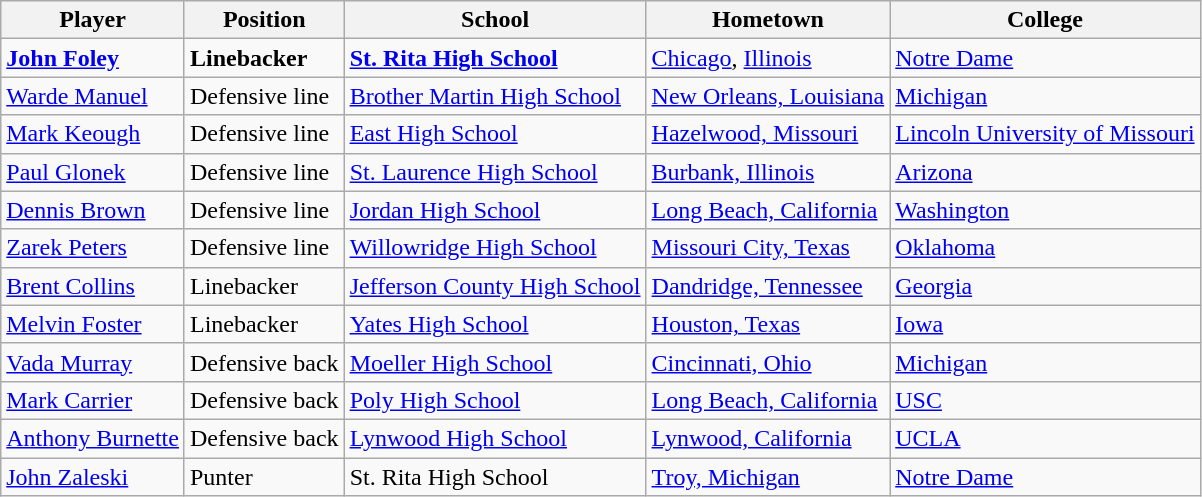<table class="wikitable">
<tr>
<th>Player</th>
<th>Position</th>
<th>School</th>
<th>Hometown</th>
<th>College</th>
</tr>
<tr>
<td><strong><a href='#'>John Foley</a></strong></td>
<td><strong>Linebacker</strong></td>
<td><strong><a href='#'>St. Rita High School</a></strong></td>
<td><a href='#'>Chicago</a>, <a href='#'>Illinois</a></td>
<td><a href='#'>Notre Dame</a></td>
</tr>
<tr>
<td><a href='#'>Warde Manuel</a></td>
<td>Defensive line</td>
<td><a href='#'>Brother Martin High School</a></td>
<td><a href='#'>New Orleans, Louisiana</a></td>
<td><a href='#'>Michigan</a></td>
</tr>
<tr>
<td><a href='#'>Mark Keough</a></td>
<td>Defensive line</td>
<td><a href='#'>East High School</a></td>
<td><a href='#'>Hazelwood, Missouri</a></td>
<td><a href='#'>Lincoln University of Missouri</a></td>
</tr>
<tr>
<td><a href='#'>Paul Glonek</a></td>
<td>Defensive line</td>
<td><a href='#'>St. Laurence High School</a></td>
<td><a href='#'>Burbank, Illinois</a></td>
<td><a href='#'>Arizona</a></td>
</tr>
<tr>
<td><a href='#'>Dennis Brown</a></td>
<td>Defensive line</td>
<td><a href='#'>Jordan High School</a></td>
<td><a href='#'>Long Beach, California</a></td>
<td><a href='#'>Washington</a></td>
</tr>
<tr>
<td><a href='#'>Zarek Peters</a></td>
<td>Defensive line</td>
<td><a href='#'>Willowridge High School</a></td>
<td><a href='#'>Missouri City, Texas</a></td>
<td><a href='#'>Oklahoma</a></td>
</tr>
<tr>
<td><a href='#'>Brent Collins</a></td>
<td>Linebacker</td>
<td><a href='#'>Jefferson County High School</a></td>
<td><a href='#'>Dandridge, Tennessee</a></td>
<td><a href='#'>Georgia</a></td>
</tr>
<tr>
<td><a href='#'>Melvin Foster</a></td>
<td>Linebacker</td>
<td><a href='#'>Yates High School</a></td>
<td><a href='#'>Houston, Texas</a></td>
<td><a href='#'>Iowa</a></td>
</tr>
<tr>
<td><a href='#'>Vada Murray</a></td>
<td>Defensive back</td>
<td><a href='#'>Moeller High School</a></td>
<td><a href='#'>Cincinnati, Ohio</a></td>
<td><a href='#'>Michigan</a></td>
</tr>
<tr>
<td><a href='#'>Mark Carrier</a></td>
<td>Defensive back</td>
<td><a href='#'>Poly High School</a></td>
<td><a href='#'>Long Beach, California</a></td>
<td><a href='#'>USC</a></td>
</tr>
<tr>
<td><a href='#'>Anthony Burnette</a></td>
<td>Defensive back</td>
<td><a href='#'>Lynwood High School</a></td>
<td><a href='#'>Lynwood, California</a></td>
<td><a href='#'>UCLA</a></td>
</tr>
<tr>
<td><a href='#'>John Zaleski</a></td>
<td>Punter</td>
<td>St. Rita High School</td>
<td><a href='#'>Troy, Michigan</a></td>
<td><a href='#'>Notre Dame</a></td>
</tr>
</table>
